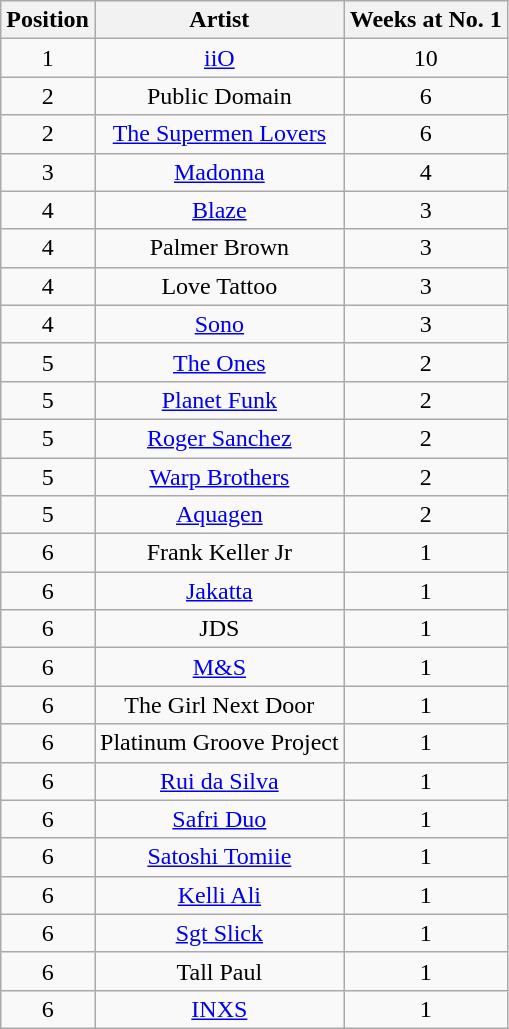<table class="wikitable">
<tr>
<th style="text-align: center;">Position</th>
<th style="text-align: center;">Artist</th>
<th style="text-align: center;">Weeks at No. 1</th>
</tr>
<tr>
<td style="text-align: center;">1</td>
<td style="text-align: center;"><a href='#'>iiO</a></td>
<td style="text-align: center;">10</td>
</tr>
<tr>
<td style="text-align: center;">2</td>
<td style="text-align: center;">Public Domain</td>
<td style="text-align: center;">6</td>
</tr>
<tr>
<td style="text-align: center;">2</td>
<td style="text-align: center;"><a href='#'>The Supermen Lovers</a></td>
<td style="text-align: center;">6</td>
</tr>
<tr>
<td style="text-align: center;">3</td>
<td style="text-align: center;"><a href='#'>Madonna</a></td>
<td style="text-align: center;">4</td>
</tr>
<tr>
<td style="text-align: center;">4</td>
<td style="text-align: center;"><a href='#'>Blaze</a></td>
<td style="text-align: center;">3</td>
</tr>
<tr>
<td style="text-align: center;">4</td>
<td style="text-align: center;">Palmer Brown</td>
<td style="text-align: center;">3</td>
</tr>
<tr>
<td style="text-align: center;">4</td>
<td style="text-align: center;">Love Tattoo</td>
<td style="text-align: center;">3</td>
</tr>
<tr>
<td style="text-align: center;">4</td>
<td style="text-align: center;"><a href='#'>Sono</a></td>
<td style="text-align: center;">3</td>
</tr>
<tr>
<td style="text-align: center;">5</td>
<td style="text-align: center;"><a href='#'>The Ones</a></td>
<td style="text-align: center;">2</td>
</tr>
<tr>
<td style="text-align: center;">5</td>
<td style="text-align: center;"><a href='#'>Planet Funk</a></td>
<td style="text-align: center;">2</td>
</tr>
<tr>
<td style="text-align: center;">5</td>
<td style="text-align: center;"><a href='#'>Roger Sanchez</a></td>
<td style="text-align: center;">2</td>
</tr>
<tr>
<td style="text-align: center;">5</td>
<td style="text-align: center;"><a href='#'>Warp Brothers</a></td>
<td style="text-align: center;">2</td>
</tr>
<tr>
<td style="text-align: center;">5</td>
<td style="text-align: center;"><a href='#'>Aquagen</a></td>
<td style="text-align: center;">2</td>
</tr>
<tr>
<td style="text-align: center;">6</td>
<td style="text-align: center;">Frank Keller Jr</td>
<td style="text-align: center;">1</td>
</tr>
<tr>
<td style="text-align: center;">6</td>
<td style="text-align: center;"><a href='#'>Jakatta</a></td>
<td style="text-align: center;">1</td>
</tr>
<tr>
<td style="text-align: center;">6</td>
<td style="text-align: center;">JDS</td>
<td style="text-align: center;">1</td>
</tr>
<tr>
<td style="text-align: center;">6</td>
<td style="text-align: center;"><a href='#'>M&S</a></td>
<td style="text-align: center;">1</td>
</tr>
<tr>
<td style="text-align: center;">6</td>
<td style="text-align: center;">The Girl Next Door</td>
<td style="text-align: center;">1</td>
</tr>
<tr>
<td style="text-align: center;">6</td>
<td style="text-align: center;">Platinum Groove Project</td>
<td style="text-align: center;">1</td>
</tr>
<tr>
<td style="text-align: center;">6</td>
<td style="text-align: center;"><a href='#'>Rui da Silva</a></td>
<td style="text-align: center;">1</td>
</tr>
<tr>
<td style="text-align: center;">6</td>
<td style="text-align: center;"><a href='#'>Safri Duo</a></td>
<td style="text-align: center;">1</td>
</tr>
<tr>
<td style="text-align: center;">6</td>
<td style="text-align: center;"><a href='#'>Satoshi Tomiie</a></td>
<td style="text-align: center;">1</td>
</tr>
<tr>
<td style="text-align: center;">6</td>
<td style="text-align: center;"><a href='#'>Kelli Ali</a></td>
<td style="text-align: center;">1</td>
</tr>
<tr>
<td style="text-align: center;">6</td>
<td style="text-align: center;"><a href='#'>Sgt Slick</a></td>
<td style="text-align: center;">1</td>
</tr>
<tr>
<td style="text-align: center;">6</td>
<td style="text-align: center;">Tall Paul</td>
<td style="text-align: center;">1</td>
</tr>
<tr>
<td style="text-align: center;">6</td>
<td style="text-align: center;"><a href='#'>INXS</a></td>
<td style="text-align: center;">1</td>
</tr>
</table>
